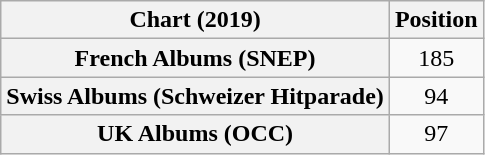<table class="wikitable sortable plainrowheaders" style="text-align:center">
<tr>
<th scope="col">Chart (2019)</th>
<th scope="col">Position</th>
</tr>
<tr>
<th scope="row">French Albums (SNEP)</th>
<td>185</td>
</tr>
<tr>
<th scope="row">Swiss Albums (Schweizer Hitparade)</th>
<td>94</td>
</tr>
<tr>
<th scope="row">UK Albums (OCC)</th>
<td>97</td>
</tr>
</table>
